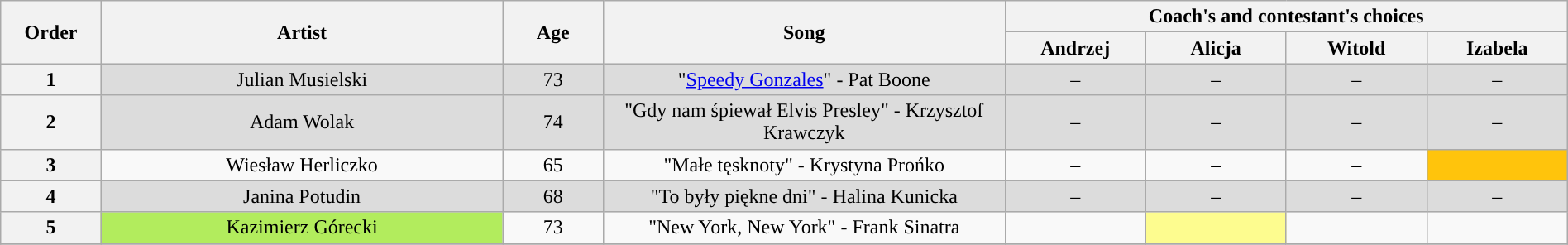<table class="wikitable" style="text-align:center; width:100%;">
<tr>
<th scope="col" rowspan="2" style="width:05%;">Order</th>
<th scope="col" rowspan="2" style="width:20%;">Artist</th>
<th scope="col" rowspan="2" style="width:05%;">Age</th>
<th scope="col" rowspan="2" style="width:20%;">Song</th>
<th scope="col" colspan="4" style="width:32%;">Coach's and contestant's choices</th>
</tr>
<tr>
<th style="width:07%;">Andrzej</th>
<th style="width:07%;">Alicja</th>
<th style="width:07%;">Witold</th>
<th style="width:07%;">Izabela</th>
</tr>
<tr>
<th>1</th>
<td style="background:#dcdcdc;">Julian Musielski</td>
<td style="background:#dcdcdc;">73</td>
<td style="background:#dcdcdc;">"<a href='#'>Speedy Gonzales</a>" - Pat Boone</td>
<td style="background:#dcdcdc;">–</td>
<td style="background:#dcdcdc;">–</td>
<td style="background:#dcdcdc;">–</td>
<td style="background:#dcdcdc;">–</td>
</tr>
<tr>
<th>2</th>
<td style="background:#dcdcdc;">Adam Wolak</td>
<td style="background:#dcdcdc;">74</td>
<td style="background:#dcdcdc;">"Gdy nam śpiewał Elvis Presley" - Krzysztof Krawczyk</td>
<td style="background:#dcdcdc;">–</td>
<td style="background:#dcdcdc;">–</td>
<td style="background:#dcdcdc;">–</td>
<td style="background:#dcdcdc;">–</td>
</tr>
<tr>
<th>3</th>
<td>Wiesław Herliczko</td>
<td>65</td>
<td>"Małe tęsknoty" - Krystyna Prońko</td>
<td>–</td>
<td>–</td>
<td>–</td>
<td style="background:#ffc40c;"><strong></strong></td>
</tr>
<tr>
<th>4</th>
<td style="background:#dcdcdc;">Janina Potudin</td>
<td style="background:#dcdcdc;">68</td>
<td style="background:#dcdcdc;">"To były piękne dni" - Halina Kunicka</td>
<td style="background:#dcdcdc;">–</td>
<td style="background:#dcdcdc;">–</td>
<td style="background:#dcdcdc;">–</td>
<td style="background:#dcdcdc;">–</td>
</tr>
<tr>
<th>5</th>
<td style="background:#B2EC5D;">Kazimierz Górecki</td>
<td>73</td>
<td>"New York, New York" - Frank Sinatra</td>
<td><strong></strong></td>
<td style="background:#fdfc8f;"><strong></strong></td>
<td><strong></strong></td>
<td><strong></strong></td>
</tr>
<tr>
</tr>
</table>
